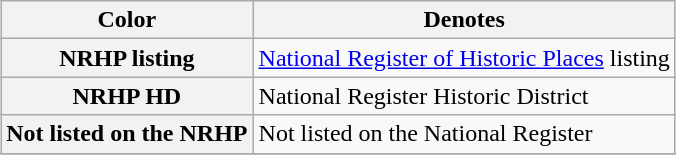<table class="wikitable" style="margin:1em auto">
<tr>
<th>Color</th>
<th>Denotes</th>
</tr>
<tr ->
<th>NRHP listing</th>
<td><a href='#'>National Register of Historic Places</a> listing</td>
</tr>
<tr ->
<th>NRHP HD</th>
<td>National Register Historic District</td>
</tr>
<tr ->
<th>Not listed on the NRHP</th>
<td>Not listed on the National Register</td>
</tr>
<tr ->
</tr>
</table>
